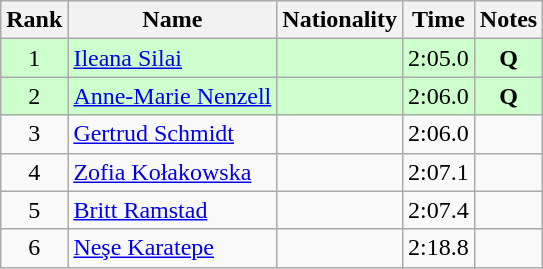<table class="wikitable sortable" style="text-align:center">
<tr>
<th>Rank</th>
<th>Name</th>
<th>Nationality</th>
<th>Time</th>
<th>Notes</th>
</tr>
<tr bgcolor=ccffcc>
<td>1</td>
<td align=left><a href='#'>Ileana Silai</a></td>
<td align=left></td>
<td>2:05.0</td>
<td><strong>Q</strong></td>
</tr>
<tr bgcolor=ccffcc>
<td>2</td>
<td align=left><a href='#'>Anne-Marie Nenzell</a></td>
<td align=left></td>
<td>2:06.0</td>
<td><strong>Q</strong></td>
</tr>
<tr>
<td>3</td>
<td align=left><a href='#'>Gertrud Schmidt</a></td>
<td align=left></td>
<td>2:06.0</td>
<td></td>
</tr>
<tr>
<td>4</td>
<td align=left><a href='#'>Zofia Kołakowska</a></td>
<td align=left></td>
<td>2:07.1</td>
<td></td>
</tr>
<tr>
<td>5</td>
<td align=left><a href='#'>Britt Ramstad</a></td>
<td align=left></td>
<td>2:07.4</td>
<td></td>
</tr>
<tr>
<td>6</td>
<td align=left><a href='#'>Neşe Karatepe</a></td>
<td align=left></td>
<td>2:18.8</td>
<td></td>
</tr>
</table>
